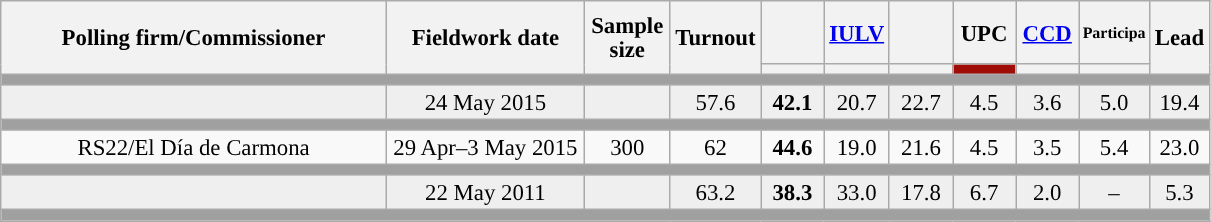<table class="wikitable collapsible collapsed" style="text-align:center; font-size:95%; line-height:16px;">
<tr style="height:42px;">
<th style="width:250px;" rowspan="2">Polling firm/Commissioner</th>
<th style="width:125px;" rowspan="2">Fieldwork date</th>
<th style="width:50px;" rowspan="2">Sample size</th>
<th style="width:45px;" rowspan="2">Turnout</th>
<th style="width:35px;"></th>
<th style="width:35px;"><a href='#'>IULV</a></th>
<th style="width:35px;"></th>
<th style="width:35px;">UPC</th>
<th style="width:35px;"><a href='#'>CCD</a></th>
<th style="width:35px; font-size:70%;">Participa</th>
<th style="width:30px;" rowspan="2">Lead</th>
</tr>
<tr>
<th style="color:inherit;background:"></th>
<th style="color:inherit;background:"></th>
<th style="color:inherit;background:"></th>
<th style="color:inherit;background:#A00D06;"></th>
<th style="color:inherit;background:"></th>
<th style="color:inherit;background:"></th>
</tr>
<tr>
<td colspan="11" style="background:#A0A0A0"></td>
</tr>
<tr style="background:#EFEFEF;">
<td><strong></strong></td>
<td>24 May 2015</td>
<td></td>
<td>57.6</td>
<td><strong>42.1</strong><br></td>
<td>20.7<br></td>
<td>22.7<br></td>
<td>4.5<br></td>
<td>3.6<br></td>
<td>5.0<br></td>
<td style="background:">19.4</td>
</tr>
<tr>
<td colspan="11" style="background:#A0A0A0"></td>
</tr>
<tr>
<td>RS22/El Día de Carmona</td>
<td>29 Apr–3 May 2015</td>
<td>300</td>
<td>62</td>
<td><strong>44.6</strong><br></td>
<td>19.0<br></td>
<td>21.6<br></td>
<td>4.5<br></td>
<td>3.5<br></td>
<td>5.4<br></td>
<td style="background:">23.0</td>
</tr>
<tr>
<td colspan="11" style="background:#A0A0A0"></td>
</tr>
<tr style="background:#EFEFEF;">
<td><strong></strong></td>
<td>22 May 2011</td>
<td></td>
<td>63.2</td>
<td><strong>38.3</strong><br></td>
<td>33.0<br></td>
<td>17.8<br></td>
<td>6.7<br></td>
<td>2.0<br></td>
<td>–</td>
<td style="background:">5.3</td>
</tr>
<tr>
<td colspan="11" style="background:#A0A0A0"></td>
</tr>
</table>
